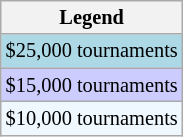<table class=wikitable style="font-size:85%">
<tr>
<th>Legend</th>
</tr>
<tr style="background:lightblue;">
<td>$25,000 tournaments</td>
</tr>
<tr style="background:#ccccff;">
<td>$15,000 tournaments</td>
</tr>
<tr style="background:#f0f8ff;">
<td>$10,000 tournaments</td>
</tr>
</table>
